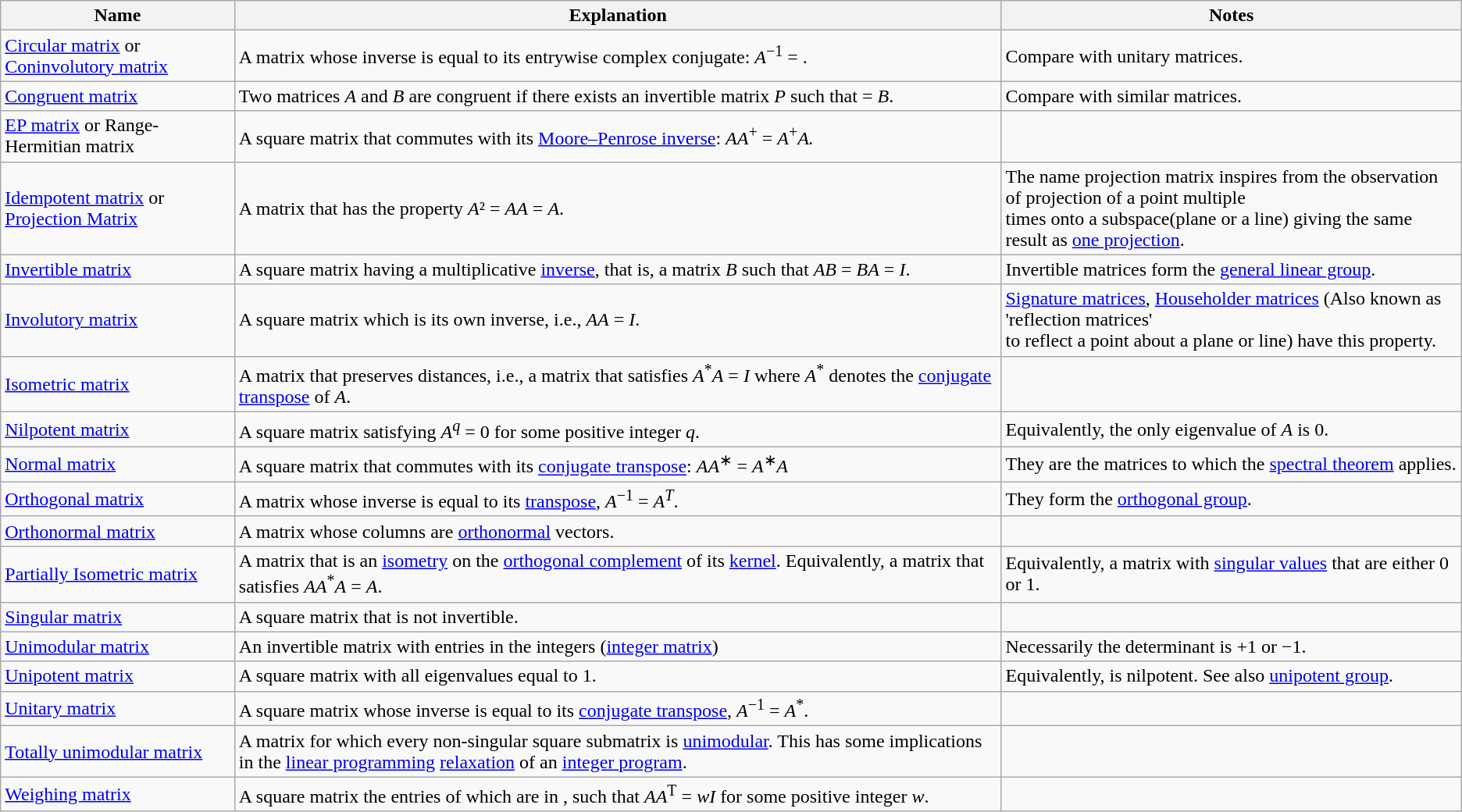<table class="wikitable sortable">
<tr>
<th>Name</th>
<th>Explanation</th>
<th>Notes</th>
</tr>
<tr>
<td><a href='#'>Circular matrix</a> or <a href='#'>Coninvolutory matrix</a></td>
<td>A matrix whose inverse is equal to its entrywise complex conjugate: <em>A</em><sup>−1</sup> = .</td>
<td>Compare with unitary matrices.</td>
</tr>
<tr>
<td><a href='#'>Congruent matrix</a></td>
<td>Two matrices <em>A</em> and <em>B</em> are congruent if there exists an invertible matrix <em>P</em> such that  = <em>B</em>.</td>
<td>Compare with similar matrices.</td>
</tr>
<tr>
<td><a href='#'>EP matrix</a> or Range-Hermitian matrix</td>
<td>A square matrix that commutes with its <a href='#'>Moore–Penrose inverse</a>: <em>AA</em><sup>+</sup> = <em>A</em><sup>+</sup><em>A.</em></td>
<td></td>
</tr>
<tr>
<td><a href='#'>Idempotent matrix</a> or <br> <a href='#'>Projection Matrix</a></td>
<td>A matrix that has the property <em>A</em>² = <em>AA</em> = <em>A</em>.</td>
<td>The name projection matrix inspires from the observation of projection of a point multiple <br> times onto a subspace(plane or a line) giving the same result as <a href='#'>one projection</a>.</td>
</tr>
<tr>
<td><a href='#'>Invertible matrix</a></td>
<td>A square matrix having a multiplicative <a href='#'>inverse</a>, that is, a matrix <em>B</em> such that <em>AB</em> = <em>BA</em> = <em>I</em>.</td>
<td>Invertible matrices form the <a href='#'>general linear group</a>.</td>
</tr>
<tr>
<td><a href='#'>Involutory matrix</a></td>
<td>A square matrix which is its own inverse, i.e., <em>AA</em> = <em>I</em>.</td>
<td><a href='#'>Signature matrices</a>, <a href='#'>Householder matrices</a> (Also known as 'reflection matrices' <br> to reflect a point about a plane or line) have this property.</td>
</tr>
<tr>
<td><a href='#'>Isometric matrix</a></td>
<td>A matrix that preserves distances, i.e., a matrix that satisfies <em>A</em><sup>*</sup><em>A</em> = <em>I</em> where <em>A</em><sup>*</sup> denotes the <a href='#'>conjugate transpose</a> of <em>A</em>.</td>
<td></td>
</tr>
<tr>
<td><a href='#'>Nilpotent matrix</a></td>
<td>A square matrix satisfying <em>A</em><sup><em>q</em></sup> = 0 for some positive integer <em>q</em>.</td>
<td>Equivalently, the only eigenvalue of <em>A</em> is 0.</td>
</tr>
<tr>
<td><a href='#'>Normal matrix</a></td>
<td>A square matrix that commutes with its <a href='#'>conjugate transpose</a>: <em>AA</em><sup>∗</sup> = <em>A</em><sup>∗</sup><em>A</em></td>
<td>They are the matrices to which the <a href='#'>spectral theorem</a> applies.</td>
</tr>
<tr>
<td><a href='#'>Orthogonal matrix</a></td>
<td>A matrix whose inverse is equal to its <a href='#'>transpose</a>, <em>A</em><sup>−1</sup> = <em>A</em><sup><em>T</em></sup>.</td>
<td>They form the <a href='#'>orthogonal group</a>.</td>
</tr>
<tr>
<td><a href='#'>Orthonormal matrix</a></td>
<td>A matrix whose columns are <a href='#'>orthonormal</a> vectors.</td>
<td></td>
</tr>
<tr>
<td><a href='#'>Partially Isometric matrix</a></td>
<td>A matrix that is an <a href='#'>isometry</a> on the <a href='#'>orthogonal complement</a> of its <a href='#'>kernel</a>. Equivalently, a matrix that satisfies <em>AA</em><sup>*</sup><em>A</em> = <em>A</em>.</td>
<td>Equivalently, a matrix with <a href='#'>singular values</a> that are either 0 or 1.</td>
</tr>
<tr>
<td><a href='#'>Singular matrix</a></td>
<td>A square matrix that is not invertible.</td>
<td></td>
</tr>
<tr>
<td><a href='#'>Unimodular matrix</a></td>
<td>An invertible matrix with entries in the integers (<a href='#'>integer matrix</a>)</td>
<td>Necessarily the determinant is +1 or −1.</td>
</tr>
<tr>
<td><a href='#'>Unipotent matrix</a></td>
<td>A square matrix with all eigenvalues equal to 1.</td>
<td>Equivalently,  is nilpotent. See also <a href='#'>unipotent group</a>.</td>
</tr>
<tr>
<td><a href='#'>Unitary matrix</a></td>
<td>A square matrix whose inverse is equal to its <a href='#'>conjugate transpose</a>, <em>A</em><sup>−1</sup> = <em>A</em><sup>*</sup>.</td>
<td></td>
</tr>
<tr>
<td><a href='#'>Totally unimodular matrix</a></td>
<td>A matrix for which every non-singular square submatrix is <a href='#'>unimodular</a>. This has some implications in the  <a href='#'>linear programming</a> <a href='#'>relaxation</a> of an <a href='#'>integer program</a>.</td>
<td></td>
</tr>
<tr>
<td><a href='#'>Weighing matrix</a></td>
<td>A square matrix the entries of which are in , such that <em>AA</em><sup>T</sup> = <em>wI</em> for some positive integer <em>w</em>.</td>
<td></td>
</tr>
</table>
